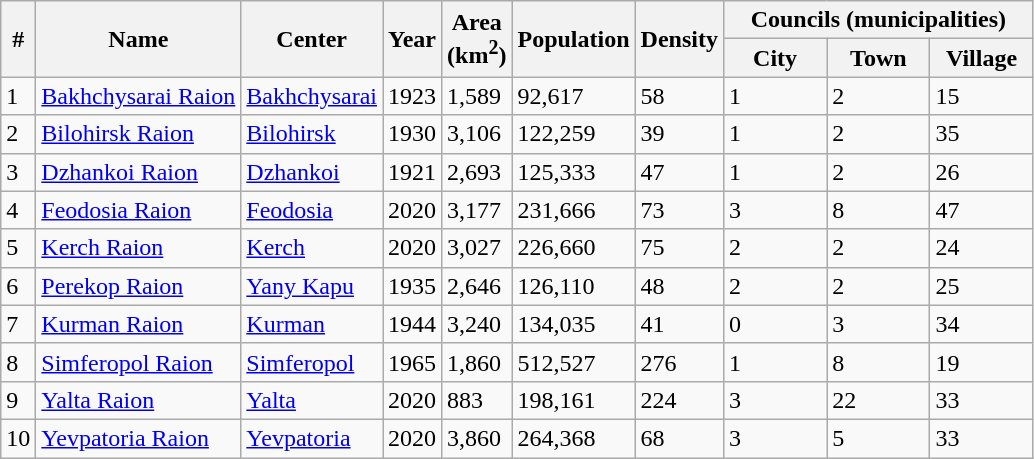<table class="wikitable">
<tr>
<th rowspan=2>#</th>
<th rowspan=2>Name</th>
<th rowspan=2>Center</th>
<th rowspan=2>Year</th>
<th rowspan=2>Area<br>(km<sup>2</sup>)</th>
<th rowspan=2>Population</th>
<th rowspan=2>Density</th>
<th colspan=3>Councils (municipalities)</th>
</tr>
<tr>
<th width=10%>City</th>
<th width=10%>Town</th>
<th width=10%>Village</th>
</tr>
<tr>
<td>1</td>
<td><a href='#'>Bakhchysarai Raion</a></td>
<td><a href='#'>Bakhchysarai</a></td>
<td>1923</td>
<td>1,589</td>
<td>92,617</td>
<td>58</td>
<td>1</td>
<td>2</td>
<td>15</td>
</tr>
<tr>
<td>2</td>
<td><a href='#'>Bilohirsk Raion</a></td>
<td><a href='#'>Bilohirsk</a></td>
<td>1930</td>
<td>3,106</td>
<td>122,259</td>
<td>39</td>
<td>1</td>
<td>2</td>
<td>35</td>
</tr>
<tr>
<td>3</td>
<td><a href='#'>Dzhankoi Raion</a></td>
<td><a href='#'>Dzhankoi</a></td>
<td>1921</td>
<td>2,693</td>
<td>125,333</td>
<td>47</td>
<td>1</td>
<td>2</td>
<td>26</td>
</tr>
<tr>
<td>4</td>
<td><a href='#'>Feodosia Raion</a></td>
<td><a href='#'>Feodosia</a></td>
<td>2020</td>
<td>3,177</td>
<td>231,666</td>
<td>73</td>
<td>3</td>
<td>8</td>
<td>47</td>
</tr>
<tr>
<td>5</td>
<td><a href='#'>Kerch Raion</a></td>
<td><a href='#'>Kerch</a></td>
<td>2020</td>
<td>3,027</td>
<td>226,660</td>
<td>75</td>
<td>2</td>
<td>2</td>
<td>24</td>
</tr>
<tr>
<td>6</td>
<td><a href='#'>Perekop Raion</a></td>
<td><a href='#'>Yany Kapu</a></td>
<td>1935</td>
<td>2,646</td>
<td>126,110</td>
<td>48</td>
<td>2</td>
<td>2</td>
<td>25</td>
</tr>
<tr>
<td>7</td>
<td><a href='#'>Kurman Raion</a></td>
<td><a href='#'>Kurman</a></td>
<td>1944</td>
<td>3,240</td>
<td>134,035</td>
<td>41</td>
<td>0</td>
<td>3</td>
<td>34</td>
</tr>
<tr>
<td>8</td>
<td><a href='#'>Simferopol Raion</a></td>
<td><a href='#'>Simferopol</a></td>
<td>1965</td>
<td>1,860</td>
<td>512,527</td>
<td>276</td>
<td>1</td>
<td>8</td>
<td>19</td>
</tr>
<tr>
<td>9</td>
<td><a href='#'>Yalta Raion</a></td>
<td><a href='#'>Yalta</a></td>
<td>2020</td>
<td>883</td>
<td>198,161</td>
<td>224</td>
<td>3</td>
<td>22</td>
<td>33</td>
</tr>
<tr>
<td>10</td>
<td><a href='#'>Yevpatoria Raion</a></td>
<td><a href='#'>Yevpatoria</a></td>
<td>2020</td>
<td>3,860</td>
<td>264,368</td>
<td>68</td>
<td>3</td>
<td>5</td>
<td>33</td>
</tr>
</table>
